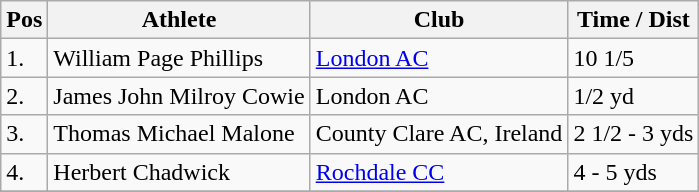<table class="wikitable">
<tr>
<th>Pos</th>
<th>Athlete</th>
<th>Club</th>
<th>Time / Dist</th>
</tr>
<tr>
<td>1.</td>
<td>William Page Phillips</td>
<td><a href='#'>London AC</a></td>
<td>10 1/5</td>
</tr>
<tr>
<td>2.</td>
<td>James John Milroy Cowie</td>
<td>London AC</td>
<td>1/2 yd</td>
</tr>
<tr>
<td>3.</td>
<td>Thomas Michael Malone</td>
<td>County Clare AC, Ireland</td>
<td>2 1/2 - 3 yds</td>
</tr>
<tr>
<td>4.</td>
<td>Herbert Chadwick</td>
<td><a href='#'>Rochdale CC</a></td>
<td>4 - 5 yds</td>
</tr>
<tr>
</tr>
</table>
